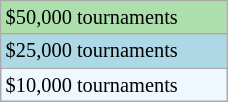<table class="wikitable" style="font-size:85%; width:12%;">
<tr style="background:#addfad;">
<td>$50,000 tournaments</td>
</tr>
<tr style="background:lightblue;">
<td>$25,000 tournaments</td>
</tr>
<tr style="background:#f0f8ff;">
<td>$10,000 tournaments</td>
</tr>
</table>
